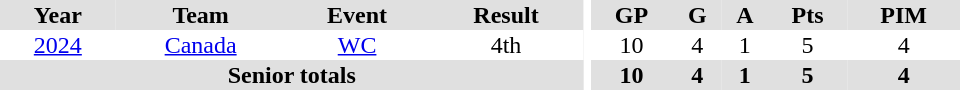<table border="0" cellpadding="1" cellspacing="0" ID="Table3" style="text-align:center; width:40em">
<tr ALIGN="center" bgcolor="#e0e0e0">
<th>Year</th>
<th>Team</th>
<th>Event</th>
<th>Result</th>
<th rowspan="99" bgcolor="#ffffff"></th>
<th>GP</th>
<th>G</th>
<th>A</th>
<th>Pts</th>
<th>PIM</th>
</tr>
<tr>
<td><a href='#'>2024</a></td>
<td><a href='#'>Canada</a></td>
<td><a href='#'>WC</a></td>
<td>4th</td>
<td>10</td>
<td>4</td>
<td>1</td>
<td>5</td>
<td>4</td>
</tr>
<tr bgcolor="#e0e0e0">
<th colspan="4">Senior totals</th>
<th>10</th>
<th>4</th>
<th>1</th>
<th>5</th>
<th>4</th>
</tr>
</table>
